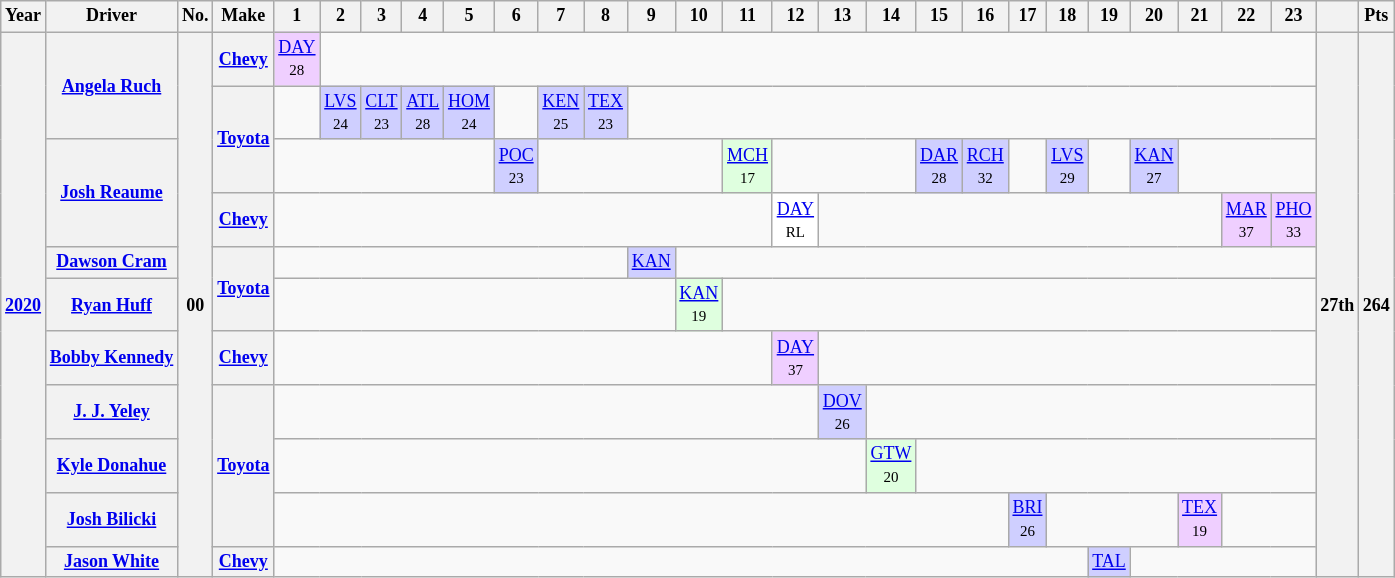<table class="wikitable" style="text-align:center; font-size:75%">
<tr>
<th>Year</th>
<th>Driver</th>
<th>No.</th>
<th>Make</th>
<th>1</th>
<th>2</th>
<th>3</th>
<th>4</th>
<th>5</th>
<th>6</th>
<th>7</th>
<th>8</th>
<th>9</th>
<th>10</th>
<th>11</th>
<th>12</th>
<th>13</th>
<th>14</th>
<th>15</th>
<th>16</th>
<th>17</th>
<th>18</th>
<th>19</th>
<th>20</th>
<th>21</th>
<th>22</th>
<th>23</th>
<th></th>
<th>Pts</th>
</tr>
<tr>
<th rowspan=11><a href='#'>2020</a></th>
<th rowspan=2><a href='#'>Angela Ruch</a></th>
<th rowspan=11>00</th>
<th><a href='#'>Chevy</a></th>
<td style="background:#EFCFFF;"><a href='#'>DAY</a><br><small>28</small></td>
<td colspan=22></td>
<th rowspan=11>27th</th>
<th rowspan=11>264</th>
</tr>
<tr>
<th rowspan=2><a href='#'>Toyota</a></th>
<td></td>
<td style="background:#CFCFFF;"><a href='#'>LVS</a><br><small>24</small></td>
<td style="background:#CFCFFF;"><a href='#'>CLT</a><br><small>23</small></td>
<td style="background:#CFCFFF;"><a href='#'>ATL</a><br><small>28</small></td>
<td style="background:#CFCFFF;"><a href='#'>HOM</a><br><small>24</small></td>
<td></td>
<td style="background:#CFCFFF;"><a href='#'>KEN</a><br><small>25</small></td>
<td style="background:#CFCFFF;"><a href='#'>TEX</a><br><small>23</small></td>
<td colspan=15></td>
</tr>
<tr>
<th rowspan=2><a href='#'>Josh Reaume</a></th>
<td colspan=5></td>
<td style="background:#CFCFFF;"><a href='#'>POC</a><br><small>23</small></td>
<td colspan=4></td>
<td style="background:#DFFFDF;"><a href='#'>MCH</a><br><small>17</small></td>
<td colspan=3></td>
<td style="background:#CFCFFF;"><a href='#'>DAR</a><br><small>28</small></td>
<td style="background:#CFCFFF;"><a href='#'>RCH</a><br><small>32</small></td>
<td></td>
<td style="background:#CFCFFF;"><a href='#'>LVS</a><br><small>29</small></td>
<td></td>
<td style="background:#CFCFFF;"><a href='#'>KAN</a><br><small>27</small></td>
<td colspan=3></td>
</tr>
<tr>
<th><a href='#'>Chevy</a></th>
<td colspan=11></td>
<td style="background:#FFFFFF;"><a href='#'>DAY</a><br><small>RL</small></td>
<td colspan=9></td>
<td style="background:#EFCFFF;"><a href='#'>MAR</a><br><small>37</small></td>
<td style="background:#EFCFFF;"><a href='#'>PHO</a><br><small>33</small></td>
</tr>
<tr>
<th><a href='#'>Dawson Cram</a></th>
<th rowspan=2><a href='#'>Toyota</a></th>
<td colspan=8></td>
<td style="background:#CFCFFF;"><a href='#'>KAN</a><br></td>
<td colspan=14></td>
</tr>
<tr>
<th><a href='#'>Ryan Huff</a></th>
<td colspan=9></td>
<td style="background:#DFFFDF;"><a href='#'>KAN</a><br><small>19</small></td>
<td colspan=13></td>
</tr>
<tr>
<th><a href='#'>Bobby Kennedy</a></th>
<th><a href='#'>Chevy</a></th>
<td colspan=11></td>
<td style="background:#EFCFFF;"><a href='#'>DAY</a><br><small>37</small></td>
<td colspan=11></td>
</tr>
<tr>
<th><a href='#'>J. J. Yeley</a></th>
<th rowspan=3><a href='#'>Toyota</a></th>
<td colspan=12></td>
<td style="background:#CFCFFF;"><a href='#'>DOV</a><br><small>26</small></td>
<td colspan=10></td>
</tr>
<tr>
<th><a href='#'>Kyle Donahue</a></th>
<td colspan=13></td>
<td style="background:#DFFFDF;"><a href='#'>GTW</a><br><small>20</small></td>
<td colspan=9></td>
</tr>
<tr>
<th><a href='#'>Josh Bilicki</a></th>
<td colspan=16></td>
<td style="background:#CFCFFF;"><a href='#'>BRI</a><br><small>26</small></td>
<td colspan=3></td>
<td style="background:#EFCFFF;"><a href='#'>TEX</a><br><small>19</small></td>
<td colspan=2></td>
</tr>
<tr>
<th><a href='#'>Jason White</a></th>
<th><a href='#'>Chevy</a></th>
<td colspan=18></td>
<td style="background:#CFCFFF;"><a href='#'>TAL</a><br></td>
<td colspan=4></td>
</tr>
</table>
